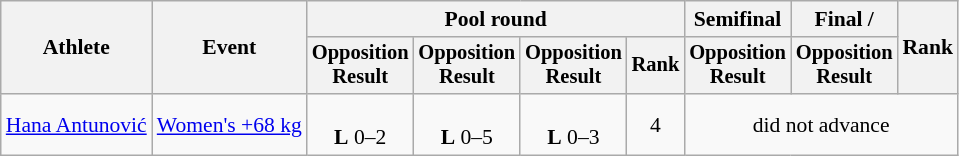<table class="wikitable" style="font-size:90%">
<tr>
<th rowspan=2>Athlete</th>
<th rowspan=2>Event</th>
<th colspan=4>Pool round</th>
<th>Semifinal</th>
<th>Final / </th>
<th rowspan=2>Rank</th>
</tr>
<tr style="font-size:95%">
<th>Opposition<br>Result</th>
<th>Opposition<br>Result</th>
<th>Opposition<br>Result</th>
<th>Rank</th>
<th>Opposition<br>Result</th>
<th>Opposition<br>Result</th>
</tr>
<tr align=center>
<td align=left><a href='#'>Hana Antunović</a></td>
<td align=left><a href='#'>Women's +68 kg</a></td>
<td><br><strong>L</strong> 0–2</td>
<td><br><strong>L</strong> 0–5</td>
<td><br><strong>L</strong> 0–3</td>
<td>4</td>
<td colspan=3>did not advance</td>
</tr>
</table>
